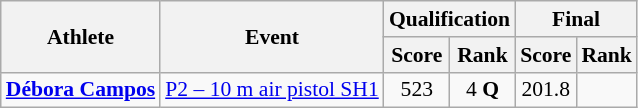<table class=wikitable style="font-size:90%">
<tr>
<th rowspan="2">Athlete</th>
<th rowspan="2">Event</th>
<th colspan="2">Qualification</th>
<th colspan="2">Final</th>
</tr>
<tr>
<th>Score</th>
<th>Rank</th>
<th>Score</th>
<th>Rank</th>
</tr>
<tr align=center>
<td align=left><strong><a href='#'>Débora Campos</a></strong></td>
<td align=left><a href='#'>P2 – 10 m air pistol SH1</a></td>
<td>523</td>
<td>4 <strong>Q</strong></td>
<td>201.8</td>
<td></td>
</tr>
</table>
